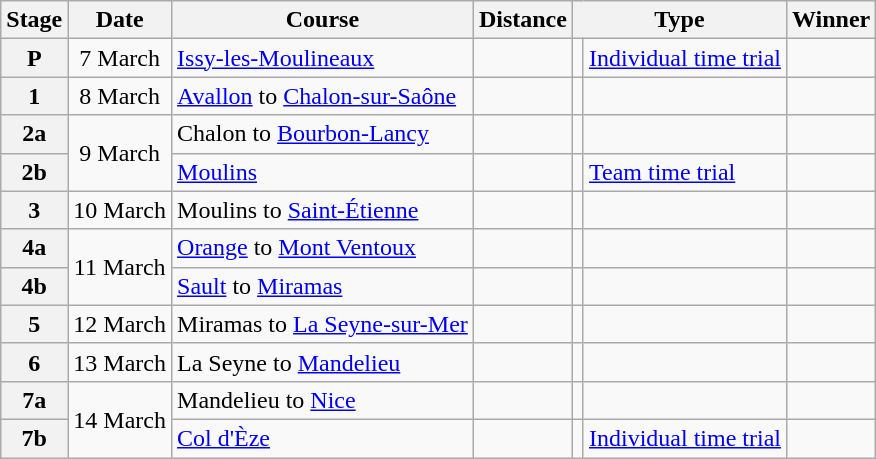<table class="wikitable">
<tr>
<th scope="col">Stage</th>
<th scope="col">Date</th>
<th scope="col">Course</th>
<th scope="col">Distance</th>
<th scope="col" colspan="2">Type</th>
<th scope=col>Winner</th>
</tr>
<tr>
<th scope="row" style="text-align:center;">P</th>
<td style="text-align:center;">7 March</td>
<td><a href='#'>Issy-les-Moulineaux</a></td>
<td style="text-align:center;"></td>
<td></td>
<td><a href='#'>Individual time trial</a></td>
<td></td>
</tr>
<tr>
<th scope="row" style="text-align:center;">1</th>
<td style="text-align:center;">8 March</td>
<td><a href='#'>Avallon</a> to <a href='#'>Chalon-sur-Saône</a></td>
<td style="text-align:center;"></td>
<td></td>
<td></td>
<td></td>
</tr>
<tr>
<th scope="row" style="text-align:center;">2a</th>
<td style="text-align:center;" rowspan=2>9 March</td>
<td>Chalon to <a href='#'>Bourbon-Lancy</a></td>
<td style="text-align:center;"></td>
<td></td>
<td></td>
<td></td>
</tr>
<tr>
<th scope="row" style="text-align:center;">2b</th>
<td><a href='#'>Moulins</a></td>
<td style="text-align:center;"></td>
<td></td>
<td><a href='#'>Team time trial</a></td>
<td></td>
</tr>
<tr>
<th scope="row" style="text-align:center;">3</th>
<td style="text-align:center;">10 March</td>
<td>Moulins to <a href='#'>Saint-Étienne</a></td>
<td style="text-align:center;"></td>
<td></td>
<td></td>
<td></td>
</tr>
<tr>
<th scope="row" style="text-align:center;">4a</th>
<td style="text-align:center;" rowspan=2>11 March</td>
<td><a href='#'>Orange</a> to <a href='#'>Mont Ventoux</a></td>
<td style="text-align:center;"></td>
<td></td>
<td></td>
<td></td>
</tr>
<tr>
<th scope="row" style="text-align:center;">4b</th>
<td><a href='#'>Sault</a> to <a href='#'>Miramas</a></td>
<td style="text-align:center;"></td>
<td></td>
<td></td>
<td></td>
</tr>
<tr>
<th scope="row" style="text-align:center;">5</th>
<td style="text-align:center;">12 March</td>
<td>Miramas to <a href='#'>La Seyne-sur-Mer</a></td>
<td style="text-align:center;"></td>
<td></td>
<td></td>
<td></td>
</tr>
<tr>
<th scope="row" style="text-align:center;">6</th>
<td style="text-align:center;">13 March</td>
<td>La Seyne to <a href='#'>Mandelieu</a></td>
<td style="text-align:center;"></td>
<td></td>
<td></td>
<td></td>
</tr>
<tr>
<th scope="row" style="text-align:center;">7a</th>
<td style="text-align:center;" rowspan=2>14 March</td>
<td>Mandelieu to <a href='#'>Nice</a></td>
<td style="text-align:center;"></td>
<td></td>
<td></td>
<td></td>
</tr>
<tr>
<th scope="row" style="text-align:center;">7b</th>
<td><a href='#'>Col d'Èze</a></td>
<td style="text-align:center;"></td>
<td></td>
<td><a href='#'>Individual time trial</a></td>
<td></td>
</tr>
</table>
